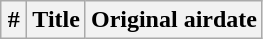<table class="wikitable plainrowheaders">
<tr>
<th width="10">#</th>
<th>Title</th>
<th>Original airdate<br>




</th>
</tr>
</table>
